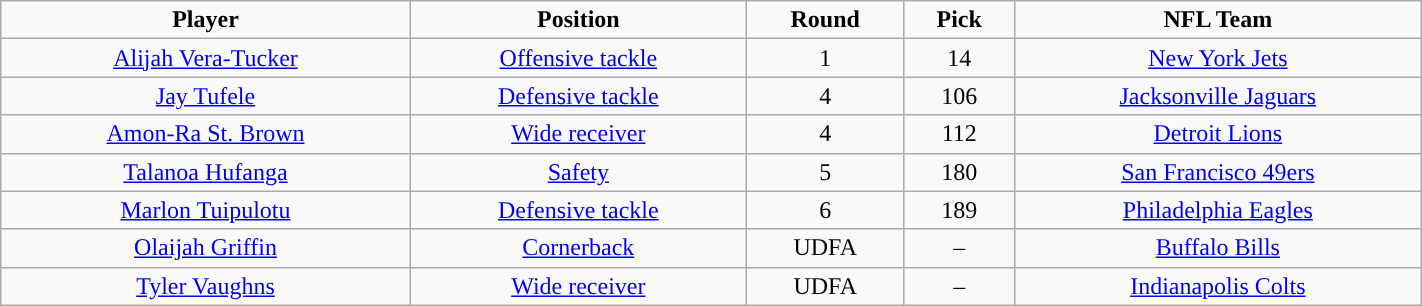<table class="wikitable" style="width:75%;">
<tr style="text-align:center; ">
<td><strong>Player</strong></td>
<td><strong>Position</strong></td>
<td><strong>Round</strong></td>
<td><strong>Pick</strong></td>
<td><strong>NFL Team</strong></td>
</tr>
<tr align="center" bgcolor="">
<td><a href='#'>Alijah Vera-Tucker</a></td>
<td><a href='#'>Offensive tackle</a></td>
<td>1</td>
<td>14</td>
<td><a href='#'>New York Jets</a></td>
</tr>
<tr align="center" bgcolor="">
<td><a href='#'>Jay Tufele</a></td>
<td><a href='#'>Defensive tackle</a></td>
<td>4</td>
<td>106</td>
<td><a href='#'>Jacksonville Jaguars</a></td>
</tr>
<tr align="center" bgcolor="">
<td><a href='#'>Amon-Ra St. Brown</a></td>
<td><a href='#'>Wide receiver</a></td>
<td>4</td>
<td>112</td>
<td><a href='#'>Detroit Lions</a></td>
</tr>
<tr align="center" bgcolor="">
<td><a href='#'>Talanoa Hufanga</a></td>
<td><a href='#'>Safety</a></td>
<td>5</td>
<td>180</td>
<td><a href='#'>San Francisco 49ers</a></td>
</tr>
<tr align="center" bgcolor="">
<td><a href='#'>Marlon Tuipulotu</a></td>
<td><a href='#'>Defensive tackle</a></td>
<td>6</td>
<td>189</td>
<td><a href='#'>Philadelphia Eagles</a></td>
</tr>
<tr align="center" bgcolor="">
<td><a href='#'>Olaijah Griffin</a></td>
<td><a href='#'>Cornerback</a></td>
<td>UDFA</td>
<td>–</td>
<td><a href='#'>Buffalo Bills</a></td>
</tr>
<tr align="center" bgcolor="">
<td><a href='#'>Tyler Vaughns</a></td>
<td><a href='#'>Wide receiver</a></td>
<td>UDFA</td>
<td>–</td>
<td><a href='#'>Indianapolis Colts</a></td>
</tr>
</table>
